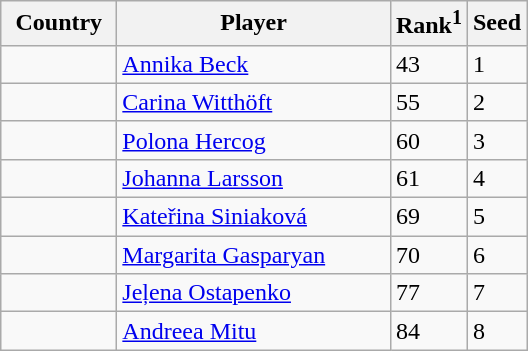<table class="sortable wikitable">
<tr>
<th width="70">Country</th>
<th width="175">Player</th>
<th>Rank<sup>1</sup></th>
<th>Seed</th>
</tr>
<tr>
<td></td>
<td><a href='#'>Annika Beck</a></td>
<td>43</td>
<td>1</td>
</tr>
<tr>
<td></td>
<td><a href='#'>Carina Witthöft</a></td>
<td>55</td>
<td>2</td>
</tr>
<tr>
<td></td>
<td><a href='#'>Polona Hercog</a></td>
<td>60</td>
<td>3</td>
</tr>
<tr>
<td></td>
<td><a href='#'>Johanna Larsson</a></td>
<td>61</td>
<td>4</td>
</tr>
<tr>
<td></td>
<td><a href='#'>Kateřina Siniaková</a></td>
<td>69</td>
<td>5</td>
</tr>
<tr>
<td></td>
<td><a href='#'>Margarita Gasparyan</a></td>
<td>70</td>
<td>6</td>
</tr>
<tr>
<td></td>
<td><a href='#'>Jeļena Ostapenko</a></td>
<td>77</td>
<td>7</td>
</tr>
<tr>
<td></td>
<td><a href='#'>Andreea Mitu</a></td>
<td>84</td>
<td>8</td>
</tr>
</table>
